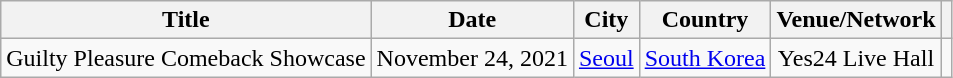<table class="wikitable" style="text-align:center">
<tr>
<th>Title</th>
<th>Date</th>
<th>City</th>
<th>Country</th>
<th>Venue/Network</th>
<th></th>
</tr>
<tr>
<td>Guilty Pleasure Comeback Showcase</td>
<td>November 24, 2021</td>
<td><a href='#'>Seoul</a></td>
<td><a href='#'>South Korea</a></td>
<td>Yes24 Live Hall</td>
<td></td>
</tr>
</table>
